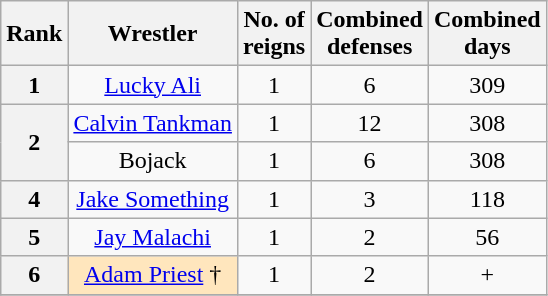<table class="wikitable sortable" style="text-align: center">
<tr>
<th>Rank</th>
<th>Wrestler</th>
<th>No. of<br>reigns</th>
<th>Combined<br>defenses</th>
<th>Combined<br>days</th>
</tr>
<tr>
<th>1</th>
<td><a href='#'>Lucky Ali</a></td>
<td>1</td>
<td>6</td>
<td>309</td>
</tr>
<tr>
<th rowspan=2>2</th>
<td><a href='#'>Calvin Tankman</a></td>
<td>1</td>
<td>12</td>
<td>308</td>
</tr>
<tr>
<td>Bojack</td>
<td>1</td>
<td>6</td>
<td>308</td>
</tr>
<tr>
<th>4</th>
<td><a href='#'>Jake Something</a></td>
<td>1</td>
<td>3</td>
<td>118</td>
</tr>
<tr>
<th>5</th>
<td><a href='#'>Jay Malachi</a></td>
<td>1</td>
<td>2</td>
<td>56</td>
</tr>
<tr>
<th>6</th>
<td bgcolor="#FFE6BD"><a href='#'>Adam Priest</a> †</td>
<td>1</td>
<td>2</td>
<td>+</td>
</tr>
<tr>
</tr>
</table>
